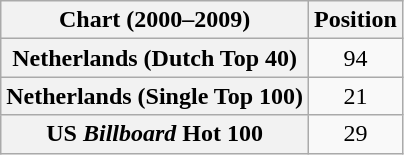<table class="wikitable sortable plainrowheaders" style="text-align:center">
<tr>
<th>Chart (2000–2009)</th>
<th>Position</th>
</tr>
<tr>
<th scope="row">Netherlands (Dutch Top 40)</th>
<td>94</td>
</tr>
<tr>
<th scope="row">Netherlands (Single Top 100)</th>
<td>21</td>
</tr>
<tr>
<th scope="row">US <em>Billboard</em> Hot 100</th>
<td>29</td>
</tr>
</table>
